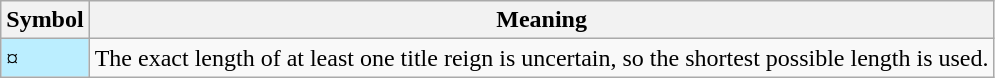<table class="wikitable">
<tr>
<th><strong>Symbol</strong></th>
<th><strong>Meaning</strong></th>
</tr>
<tr>
<td style="background-color:#bbeeff">¤</td>
<td>The exact length of at least one title reign is uncertain, so the shortest possible length is used.</td>
</tr>
</table>
